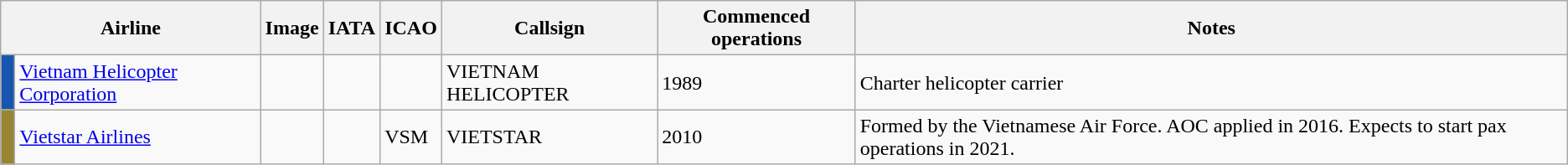<table class="wikitable sortable">
<tr valign="middle">
<th colspan="2">Airline</th>
<th>Image</th>
<th>IATA</th>
<th>ICAO</th>
<th>Callsign</th>
<th>Commenced operations</th>
<th>Notes</th>
</tr>
<tr>
<td style="background:#1955b0"> </td>
<td><a href='#'>Vietnam Helicopter Corporation</a></td>
<td></td>
<td></td>
<td></td>
<td>VIETNAM HELICOPTER</td>
<td>1989</td>
<td>Charter helicopter carrier</td>
</tr>
<tr>
<td style="background:#978531"> </td>
<td><a href='#'>Vietstar Airlines</a></td>
<td></td>
<td></td>
<td>VSM</td>
<td>VIETSTAR</td>
<td>2010</td>
<td>Formed by the Vietnamese Air Force. AOC applied in 2016. Expects to start pax operations in 2021.</td>
</tr>
</table>
